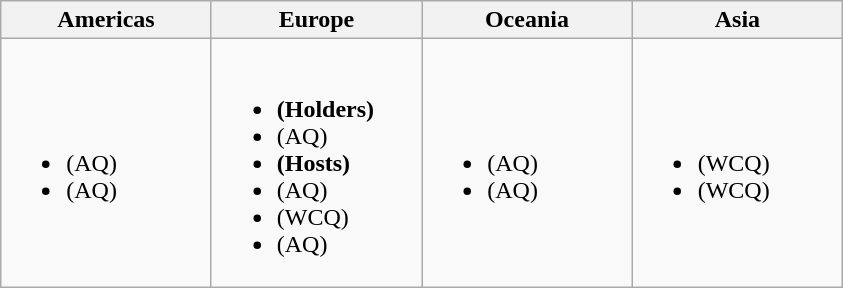<table class="wikitable">
<tr>
<th width=20%>Americas</th>
<th width=20%>Europe</th>
<th width=20%>Oceania</th>
<th width=20%>Asia</th>
</tr>
<tr>
<td><br><ul><li> (AQ)</li><li> (AQ)</li></ul></td>
<td><br><ul><li> <strong>(Holders)</strong></li><li> (AQ)</li><li> <strong>(Hosts)</strong></li><li> (AQ)</li><li> (WCQ)</li><li> (AQ)</li></ul></td>
<td><br><ul><li> (AQ)</li><li> (AQ)</li></ul></td>
<td><br><ul><li> (WCQ)</li><li> (WCQ)</li></ul></td>
</tr>
</table>
